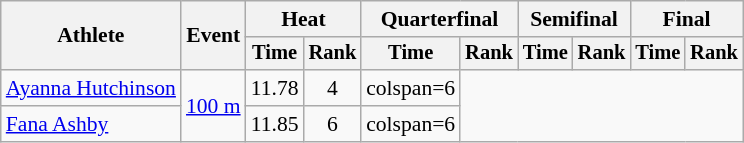<table class=wikitable style=font-size:90%;text-align:center>
<tr>
<th rowspan=2>Athlete</th>
<th rowspan=2>Event</th>
<th colspan=2>Heat</th>
<th colspan=2>Quarterfinal</th>
<th colspan=2>Semifinal</th>
<th colspan=2>Final</th>
</tr>
<tr style=font-size:95%>
<th>Time</th>
<th>Rank</th>
<th>Time</th>
<th>Rank</th>
<th>Time</th>
<th>Rank</th>
<th>Time</th>
<th>Rank</th>
</tr>
<tr>
<td align=left><a href='#'>Ayanna Hutchinson</a></td>
<td align=left rowspan=2><a href='#'>100 m</a></td>
<td>11.78</td>
<td>4</td>
<td>colspan=6 </td>
</tr>
<tr>
<td align=left><a href='#'>Fana Ashby</a></td>
<td>11.85</td>
<td>6</td>
<td>colspan=6 </td>
</tr>
</table>
